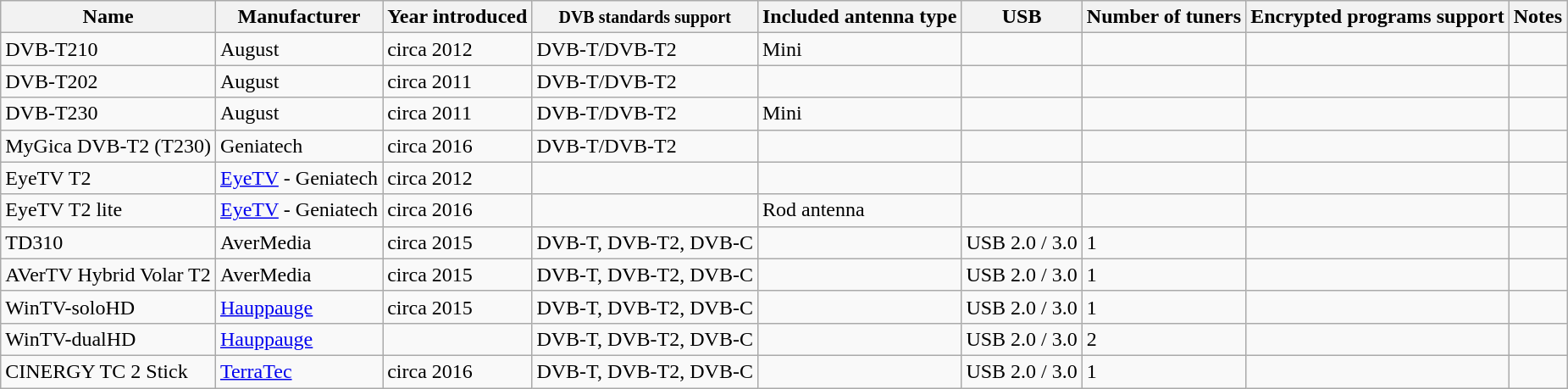<table class="wikitable sortable">
<tr>
<th>Name</th>
<th>Manufacturer</th>
<th>Year introduced</th>
<th><small>DVB standards support</small></th>
<th>Included antenna type</th>
<th>USB</th>
<th>Number of tuners</th>
<th>Encrypted programs support</th>
<th>Notes</th>
</tr>
<tr>
<td>DVB-T210</td>
<td>August</td>
<td>circa 2012</td>
<td>DVB-T/DVB-T2</td>
<td>Mini</td>
<td></td>
<td></td>
<td></td>
<td></td>
</tr>
<tr>
<td>DVB-T202</td>
<td>August</td>
<td>circa 2011</td>
<td>DVB-T/DVB-T2</td>
<td></td>
<td></td>
<td></td>
<td></td>
<td></td>
</tr>
<tr>
<td>DVB-T230</td>
<td>August</td>
<td>circa 2011</td>
<td>DVB-T/DVB-T2</td>
<td>Mini</td>
<td></td>
<td></td>
<td></td>
<td></td>
</tr>
<tr>
<td>MyGica DVB-T2 (T230)</td>
<td>Geniatech</td>
<td>circa 2016</td>
<td>DVB-T/DVB-T2</td>
<td></td>
<td></td>
<td></td>
<td></td>
<td></td>
</tr>
<tr>
<td>EyeTV T2</td>
<td><a href='#'>EyeTV</a> - Geniatech</td>
<td>circa 2012</td>
<td></td>
<td></td>
<td></td>
<td></td>
<td></td>
<td></td>
</tr>
<tr>
<td>EyeTV T2 lite</td>
<td><a href='#'>EyeTV</a> - Geniatech</td>
<td>circa 2016</td>
<td></td>
<td>Rod antenna</td>
<td></td>
<td></td>
<td></td>
<td></td>
</tr>
<tr>
<td>TD310</td>
<td>AverMedia</td>
<td>circa 2015</td>
<td>DVB-T, DVB-T2, DVB-C</td>
<td></td>
<td>USB 2.0 / 3.0</td>
<td>1</td>
<td></td>
<td></td>
</tr>
<tr>
<td>AVerTV Hybrid Volar T2</td>
<td>AverMedia</td>
<td>circa 2015</td>
<td>DVB-T, DVB-T2, DVB-C</td>
<td></td>
<td>USB 2.0 / 3.0</td>
<td>1</td>
<td></td>
<td></td>
</tr>
<tr>
<td>WinTV-soloHD</td>
<td><a href='#'>Hauppauge</a></td>
<td>circa 2015</td>
<td>DVB-T, DVB-T2, DVB-C</td>
<td></td>
<td>USB 2.0 / 3.0</td>
<td>1</td>
<td></td>
<td></td>
</tr>
<tr>
<td>WinTV-dualHD</td>
<td><a href='#'>Hauppauge</a></td>
<td></td>
<td>DVB-T, DVB-T2, DVB-C</td>
<td></td>
<td>USB 2.0 / 3.0</td>
<td>2</td>
<td></td>
<td></td>
</tr>
<tr>
<td>CINERGY TC 2 Stick</td>
<td><a href='#'>TerraTec</a></td>
<td>circa 2016</td>
<td>DVB-T, DVB-T2, DVB-C</td>
<td></td>
<td>USB 2.0 / 3.0</td>
<td>1</td>
<td></td>
<td></td>
</tr>
</table>
